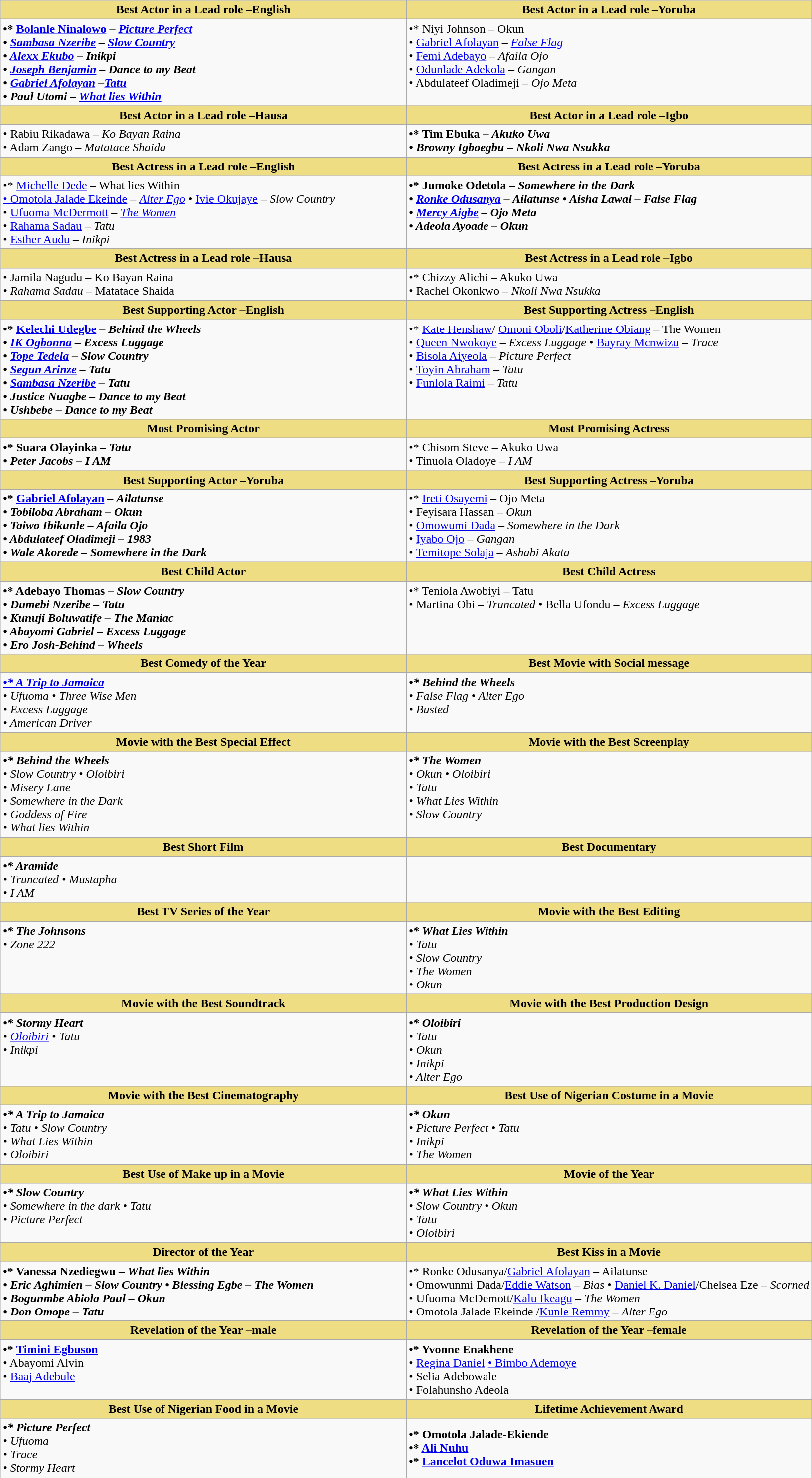<table class="wikitable">
<tr>
<th style="background:#EEDD82; width:50%">Best Actor in a Lead role –English</th>
<th style="background:#EEDD82; width:50%">Best Actor in a Lead role –Yoruba</th>
</tr>
<tr>
<td valign="top"><strong> •* <a href='#'>Bolanle Ninalowo</a> – <em><a href='#'>Picture Perfect</a><strong><em><br>• <a href='#'>Sambasa Nzeribe</a> – </em><a href='#'>Slow Country</a><em><br>• <a href='#'>Alexx Ekubo</a> – </em>Inikpi<em><br>• <a href='#'>Joseph Benjamin</a> – </em>Dance to my Beat<em><br>• <a href='#'>Gabriel Afolayan</a> –</em><a href='#'>Tatu</a><em><br>• Paul Utomi – <a href='#'></em>What lies Within<em></a></td>
<td valign="top"></strong> •* Niyi Johnson – </em>Okun</em></strong><br>• <a href='#'>Gabriel Afolayan</a> – <em><a href='#'>False Flag</a></em><br>• <a href='#'>Femi Adebayo</a> – <em>Afaila Ojo</em><br>• <a href='#'>Odunlade Adekola</a> – <em>Gangan</em><br>• Abdulateef Oladimeji – <em>Ojo Meta</em></td>
</tr>
<tr>
<th style="background:#EEDD82; width:50%">Best Actor in a Lead role –Hausa</th>
<th style="background:#EEDD82; width:50%">Best Actor in a Lead role –Igbo</th>
</tr>
<tr>
<td valign="top">• Rabiu Rikadawa – <em>Ko Bayan Raina</em><br>• Adam Zango – <em>Matatace Shaida</em></td>
<td valign="top"><strong> •* Tim Ebuka – <em>Akuko Uwa<strong><em><br>• Browny Igboegbu – </em>Nkoli Nwa Nsukka<em></td>
</tr>
<tr>
<th style="background:#EEDD82; width:50%">Best Actress in a Lead role –English</th>
<th style="background:#EEDD82; width:50%">Best Actress in a Lead role –Yoruba</th>
</tr>
<tr>
<td valign="top"></strong> •* <a href='#'>Michelle Dede</a> – </em>What lies Within</em></strong><br><a href='#'>• Omotola Jalade Ekeinde</a> – <em><a href='#'>Alter Ego</a></em>
• <a href='#'>Ivie Okujaye</a> – <em>Slow Country</em><br>• <a href='#'>Ufuoma McDermott</a> – <em><a href='#'>The Women</a></em><br>• <a href='#'>Rahama Sadau</a> – <em>Tatu</em><br>• <a href='#'>Esther Audu</a> – <em>Inikpi</em></td>
<td valign="top"><strong> •* Jumoke Odetola – <em>Somewhere in the Dark<strong><em><br>• <a href='#'>Ronke Odusanya</a> – </em>Ailatunse<em>
• Aisha Lawal – </em>False Flag<em><br>• <a href='#'>Mercy Aigbe</a> – </em>Ojo Meta<em><br>• Adeola Ayoade – </em>Okun<em></td>
</tr>
<tr>
<th style="background:#EEDD82; width:50%">Best Actress in a Lead role –Hausa</th>
<th style="background:#EEDD82; width:50%">Best Actress in a Lead role –Igbo</th>
</tr>
<tr>
<td valign="top">• Jamila Nagudu – </em>Ko Bayan Raina<em><br>• Rahama Sadau – </em>Matatace Shaida<em></td>
<td valign="top"></strong> •* Chizzy Alichi – </em>Akuko Uwa</em></strong><br>• Rachel Okonkwo – <em>Nkoli Nwa Nsukka</em></td>
</tr>
<tr>
<th style="background:#EEDD82; width:50%">Best Supporting Actor –English</th>
<th style="background:#EEDD82; width:50%">Best Supporting Actress –English</th>
</tr>
<tr>
<td valign="top"><strong> •* <a href='#'>Kelechi Udegbe</a> – <em>Behind the Wheels<strong><em><br>• <a href='#'>IK Ogbonna</a> – </em>Excess Luggage<em><br>• <a href='#'>Tope Tedela</a> – </em>Slow Country<em><br>• <a href='#'>Segun Arinze</a>  – </em>Tatu<em><br>• <a href='#'>Sambasa Nzeribe</a> – </em>Tatu<em><br>• Justice Nuagbe – </em>Dance to my Beat<em><br>• Ushbebe – </em>Dance to my Beat<em></td>
<td valign="top"></strong> •* <a href='#'>Kate Henshaw</a>/ <a href='#'>Omoni Oboli</a>/<a href='#'>Katherine Obiang</a> – </em>The Women</em></strong><br>• <a href='#'>Queen Nwokoye</a> – <em>Excess Luggage</em>
• <a href='#'>Bayray Mcnwizu</a> – <em>Trace</em><br>• <a href='#'>Bisola Aiyeola</a> – <em>Picture Perfect</em><br>• <a href='#'>Toyin Abraham</a> – <em>Tatu</em><br>• <a href='#'>Funlola Raimi</a> – <em>Tatu</em></td>
</tr>
<tr>
<th style="background:#EEDD82; width:50%">Most Promising Actor</th>
<th style="background:#EEDD82; width:50%">Most Promising Actress</th>
</tr>
<tr>
<td valign="top"><strong> •* Suara Olayinka – <em>Tatu<strong><em><br>• Peter Jacobs – </em>I AM<em></td>
<td valign="top"></strong> •* Chisom Steve – </em>Akuko Uwa</em></strong><br>• Tinuola Oladoye – <em>I AM</em></td>
</tr>
<tr>
<th style="background:#EEDD82; width:50%"><strong>Best Supporting Actor –Yoruba </strong></th>
<th style="background:#EEDD82; width:50%"><strong>Best Supporting Actress –Yoruba </strong></th>
</tr>
<tr>
<td><strong> •* <a href='#'>Gabriel Afolayan</a> – <em>Ailatunse<strong><em><br>• Tobiloba Abraham – </em>Okun<em><br>• Taiwo Ibikunle – </em>Afaila Ojo<em><br>• Abdulateef Oladimeji – </em>1983<em><br>• Wale Akorede – </em>Somewhere in the Dark<em></td>
<td></strong> •* <a href='#'>Ireti Osayemi</a> – </em>Ojo Meta</em></strong><br>• Feyisara Hassan – <em>Okun</em><br>• <a href='#'>Omowumi Dada</a> – <em>Somewhere in the Dark</em><br>• <a href='#'>Iyabo Ojo</a> – <em>Gangan</em><br>• <a href='#'>Temitope Solaja</a> – <em>Ashabi Akata</em></td>
</tr>
<tr>
<th style="background:#EEDD82; width:50%">Best Child Actor</th>
<th style="background:#EEDD82; width:50%">Best Child Actress</th>
</tr>
<tr>
<td valign="top"><strong> •* Adebayo Thomas – <em>Slow Country<strong><em><br>• Dumebi Nzeribe – </em>Tatu<em><br>• Kunuji Boluwatife – </em>The Maniac<em><br>• Abayomi Gabriel – </em>Excess Luggage<em><br>• Ero Josh-Behind – </em>Wheels<em></td>
<td valign="top"></strong> •* Teniola Awobiyi – </em>Tatu</em></strong><br>• Martina Obi – <em>Truncated</em>
• Bella Ufondu – <em>Excess Luggage</em></td>
</tr>
<tr>
<th style="background:#EEDD82; width:50%">Best Comedy of the Year</th>
<th style="background:#EEDD82; width:50%">Best Movie with Social message</th>
</tr>
<tr>
<td valign="top"><em><a href='#'><strong> •* A Trip to Jamaica</strong></a></em><br><em>• Ufuoma</em>
<em>• Three Wise Men</em><br><em>• Excess Luggage</em><br><em>• American Driver</em></td>
<td valign="top"><strong><em> •* Behind the Wheels</em></strong><br><em>• False Flag</em>
<em>• Alter Ego</em><br><em>• Busted</em></td>
</tr>
<tr>
<th style="background:#EEDD82; width:50%">Movie with the Best Special Effect</th>
<th style="background:#EEDD82; width:50%">Movie with the Best Screenplay</th>
</tr>
<tr>
<td valign="top"><strong><em> •* Behind the Wheels</em></strong><br><em>• Slow Country</em>
<em>• Oloibiri</em><br><em>• Misery Lane</em><br><em>• Somewhere in the Dark</em><br><em>• Goddess of Fire</em><br><em>• What lies Within</em></td>
<td valign="top"><strong><em> •* The Women</em></strong><br><em>• Okun</em>
<em>• Oloibiri</em><br><em>• Tatu</em><br><em>• What Lies Within</em><br><em>• Slow Country</em></td>
</tr>
<tr>
<th style="background:#EEDD82; width:50%">Best Short Film</th>
<th style="background:#EEDD82; width:50%">Best Documentary</th>
</tr>
<tr>
<td valign="top"><strong><em> •* Aramide</em></strong><br><em>• Truncated</em>
<em>• Mustapha</em><br><em>• I AM</em></td>
<td valign="top"></td>
</tr>
<tr>
<th style="background:#EEDD82; width:50%">Best TV Series of the Year</th>
<th style="background:#EEDD82; width:50%">Movie with the Best Editing</th>
</tr>
<tr>
<td valign="top"><strong><em> •* The Johnsons</em></strong><br><em>• Zone 222</em></td>
<td valign="top"><strong><em> •* What Lies Within</em></strong><br><em>• Tatu</em><br><em>• Slow Country</em><br><em>• The Women</em><br><em>• Okun</em></td>
</tr>
<tr>
<th style="background:#EEDD82; width:50%">Movie with the Best Soundtrack</th>
<th style="background:#EEDD82; width:50%">Movie with the Best Production Design</th>
</tr>
<tr>
<td valign="top"><strong><em> •* Stormy Heart</em></strong><br><em>• <a href='#'>Oloibiri</a></em>
<em>• Tatu</em><br><em>• Inikpi</em></td>
<td valign="top"><strong><em> •* Oloibiri</em></strong><br><em>• Tatu</em><br><em>• Okun</em><br><em>• Inikpi</em><br><em>• Alter Ego</em></td>
</tr>
<tr>
<th style="background:#EEDD82; width:50%">Movie with the Best Cinematography</th>
<th style="background:#EEDD82; width:50%">Best Use of Nigerian Costume in a Movie</th>
</tr>
<tr>
<td valign="top"><strong><em> •* A Trip to Jamaica</em></strong><br><em>• Tatu</em>
<em>• Slow Country</em><br><em>• What Lies Within</em><br><em>• Oloibiri</em></td>
<td valign="top"><strong><em> •* Okun</em></strong><br><em>• Picture Perfect</em>
<em>• Tatu</em><br><em>• Inikpi</em><br><em>• The Women</em></td>
</tr>
<tr>
<th style="background:#EEDD82; width:50%">Best Use of Make up in a Movie</th>
<th style="background:#EEDD82; width:50%">Movie of the Year</th>
</tr>
<tr>
<td valign="top"><strong><em> •* Slow Country</em></strong><br><em>• Somewhere in the dark</em>
<em>• Tatu</em><br><em>• Picture Perfect</em></td>
<td valign="top"><strong><em> •* What Lies Within</em></strong><br><em>• Slow Country</em>
<em>• Okun</em><br><em>• Tatu</em><br><em>• Oloibiri</em></td>
</tr>
<tr>
<th style="background:#EEDD82; width:50%">Director of the Year</th>
<th style="background:#EEDD82; width:50%">Best Kiss in a Movie</th>
</tr>
<tr>
<td valign="top"><strong> •* Vanessa Nzediegwu – <em>What lies Within<strong><em><br>• Eric Aghimien – </em>Slow Country<em>
• Blessing Egbe – </em>The Women<em><br>• Bogunmbe Abiola Paul – </em>Okun<em><br>• Don Omope – </em>Tatu<em></td>
<td valign="top"></strong> •* Ronke Odusanya/<a href='#'>Gabriel Afolayan</a> – </em>Ailatunse</em></strong><br>• Omowunmi Dada/<a href='#'>Eddie Watson</a> – <em>Bias</em>
• <a href='#'>Daniel K. Daniel</a>/Chelsea Eze – <em>Scorned</em><br>• Ufuoma McDemott/<a href='#'>Kalu Ikeagu</a> – <em>The Women</em><br>• Omotola Jalade Ekeinde /<a href='#'>Kunle Remmy</a> – <em>Alter Ego</em></td>
</tr>
<tr>
<th style="background:#EEDD82; width:50%">Revelation of the Year –male</th>
<th style="background:#EEDD82; width:50%">Revelation of the Year –female</th>
</tr>
<tr>
<td valign="top"><strong> •* <a href='#'>Timini Egbuson</a></strong><br>• Abayomi Alvin<br>• <a href='#'>Baaj Adebule</a></td>
<td valign="top"><strong> •* Yvonne Enakhene</strong><br>• <a href='#'>Regina Daniel</a>
<a href='#'>• Bimbo Ademoye</a><br>• Selia Adebowale<br>• Folahunsho Adeola</td>
</tr>
<tr>
<th style="background:#EEDD82; width:50%">Best Use of Nigerian Food in a Movie</th>
<th style="background:#EEDD82; width:50%">Lifetime Achievement Award</th>
</tr>
<tr>
<td><strong><em> •* Picture Perfect</em></strong><br><em>• Ufuoma</em><br><em>• Trace</em><br><em>• Stormy Heart</em></td>
<td><strong> •* Omotola Jalade-Ekiende</strong><br><strong> •* <a href='#'>Ali Nuhu</a></strong><br><strong> •* <a href='#'>Lancelot Oduwa Imasuen</a></strong></td>
</tr>
<tr>
</tr>
</table>
